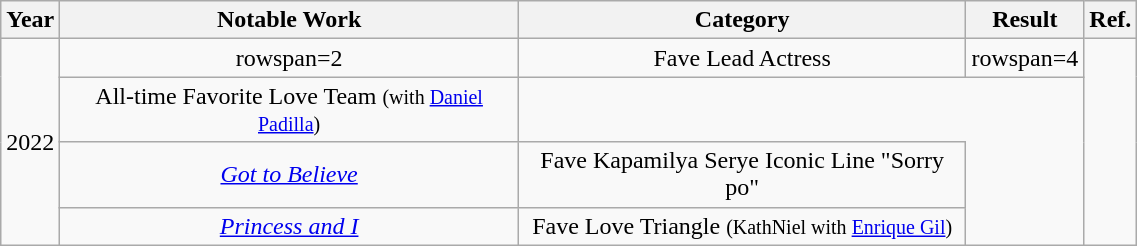<table class="wikitable sortable"  style="text-align:center; width:60%;">
<tr>
<th>Year</th>
<th>Notable Work</th>
<th>Category</th>
<th>Result</th>
<th>Ref.</th>
</tr>
<tr>
<td rowspan="4">2022</td>
<td>rowspan=2 </td>
<td>Fave Lead Actress</td>
<td>rowspan=4 </td>
<td rowspan="4"></td>
</tr>
<tr>
<td>All-time Favorite Love Team <small>(with <a href='#'>Daniel Padilla</a>)</small></td>
</tr>
<tr>
<td><em><a href='#'>Got to Believe</a></em></td>
<td>Fave Kapamilya Serye Iconic Line  "Sorry po"</td>
</tr>
<tr>
<td><em><a href='#'>Princess and I</a></em></td>
<td>Fave Love Triangle <small>(KathNiel with <a href='#'>Enrique Gil</a>)</small></td>
</tr>
</table>
